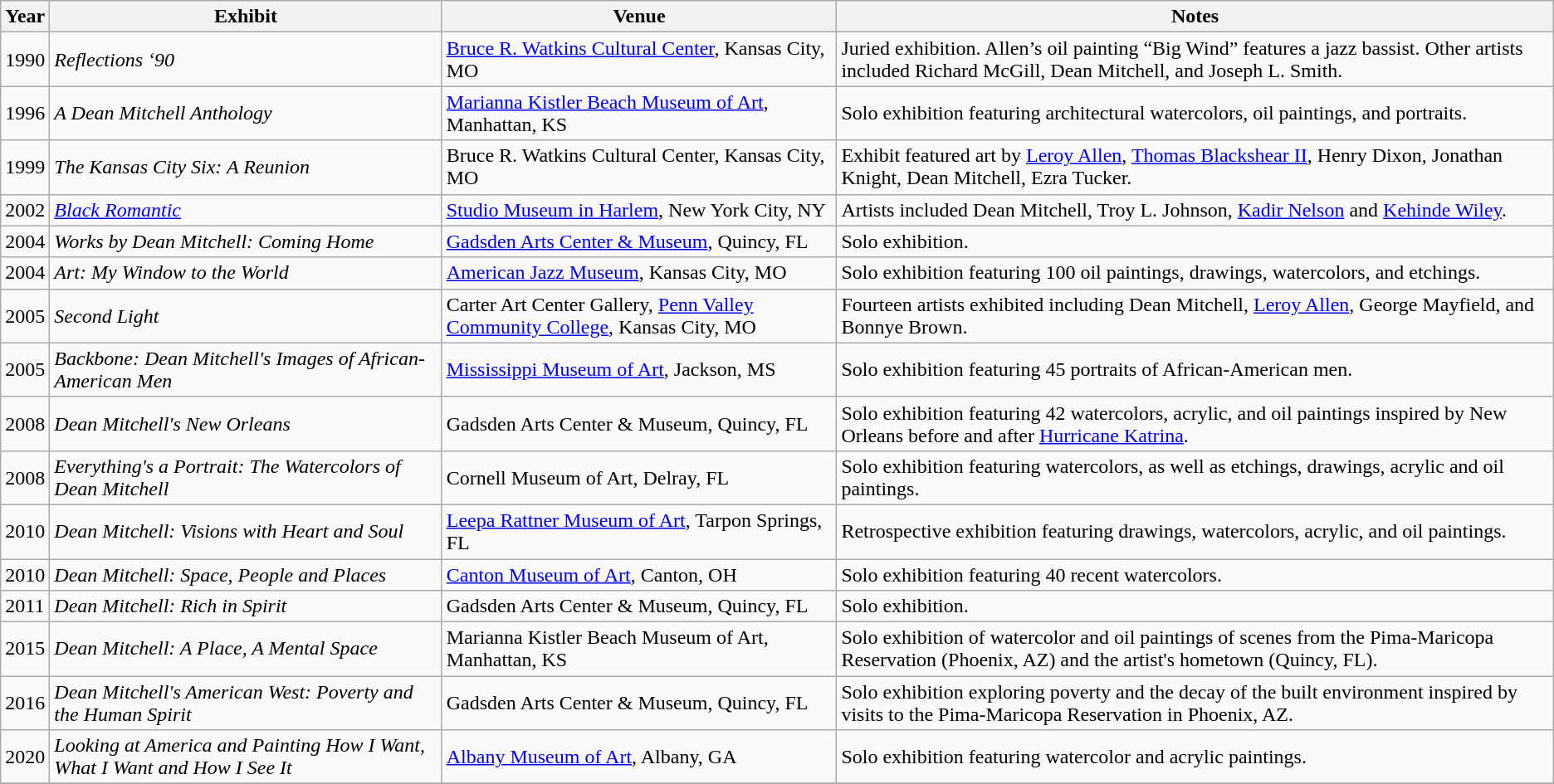<table class="wikitable sortable">
<tr>
<th>Year</th>
<th>Exhibit</th>
<th class="unsortable">Venue</th>
<th class="unsortable">Notes</th>
</tr>
<tr>
<td>1990</td>
<td><em>Reflections ‘90</em></td>
<td><a href='#'>Bruce R. Watkins Cultural Center</a>, Kansas City, MO</td>
<td>Juried exhibition. Allen’s oil painting “Big Wind” features a jazz bassist. Other artists included Richard McGill, Dean Mitchell, and Joseph L. Smith.</td>
</tr>
<tr>
<td>1996</td>
<td><em>A Dean Mitchell Anthology</em></td>
<td><a href='#'>Marianna Kistler Beach Museum of Art</a>, Manhattan, KS</td>
<td>Solo exhibition featuring architectural watercolors, oil paintings, and portraits.</td>
</tr>
<tr>
<td>1999</td>
<td><em>The Kansas City Six: A Reunion</em></td>
<td>Bruce R. Watkins Cultural Center, Kansas City, MO</td>
<td>Exhibit featured art by <a href='#'>Leroy Allen</a>, <a href='#'>Thomas Blackshear II</a>, Henry Dixon, Jonathan Knight, Dean Mitchell, Ezra Tucker.</td>
</tr>
<tr>
<td>2002</td>
<td><em><a href='#'>Black Romantic</a></em></td>
<td><a href='#'>Studio Museum in Harlem</a>, New York City, NY</td>
<td>Artists included Dean Mitchell, Troy L. Johnson, <a href='#'>Kadir Nelson</a> and <a href='#'>Kehinde Wiley</a>.</td>
</tr>
<tr>
<td>2004</td>
<td><em>Works by Dean Mitchell: Coming Home</em></td>
<td><a href='#'>Gadsden Arts Center & Museum</a>, Quincy, FL</td>
<td>Solo exhibition.</td>
</tr>
<tr>
<td>2004</td>
<td><em>Art: My Window to the World</em></td>
<td><a href='#'>American Jazz Museum</a>, Kansas City, MO</td>
<td>Solo exhibition featuring 100 oil paintings, drawings, watercolors, and etchings.</td>
</tr>
<tr>
<td>2005</td>
<td><em>Second Light</em></td>
<td>Carter Art Center Gallery, <a href='#'>Penn Valley Community College</a>, Kansas City, MO</td>
<td>Fourteen artists exhibited including Dean Mitchell, <a href='#'>Leroy Allen</a>, George Mayfield, and Bonnye Brown.</td>
</tr>
<tr>
<td>2005</td>
<td><em>Backbone: Dean Mitchell's Images of African-American Men</em></td>
<td><a href='#'>Mississippi Museum of Art</a>, Jackson, MS</td>
<td>Solo exhibition featuring 45 portraits of African-American men.</td>
</tr>
<tr>
<td>2008</td>
<td><em>Dean Mitchell's New Orleans</em></td>
<td>Gadsden Arts Center & Museum, Quincy, FL</td>
<td>Solo exhibition featuring 42 watercolors, acrylic, and oil paintings inspired by New Orleans before and after <a href='#'>Hurricane Katrina</a>.</td>
</tr>
<tr>
<td>2008</td>
<td><em>Everything's a Portrait: The Watercolors of Dean Mitchell</em></td>
<td>Cornell Museum of Art, Delray, FL</td>
<td>Solo exhibition featuring watercolors, as well as etchings, drawings, acrylic and oil paintings.</td>
</tr>
<tr>
<td>2010</td>
<td><em>Dean Mitchell: Visions with Heart and Soul</em></td>
<td><a href='#'>Leepa Rattner Museum of Art</a>, Tarpon Springs, FL</td>
<td>Retrospective exhibition featuring drawings, watercolors, acrylic, and oil paintings.</td>
</tr>
<tr>
<td>2010</td>
<td><em>Dean Mitchell: Space, People and Places</em></td>
<td><a href='#'>Canton Museum of Art</a>, Canton, OH</td>
<td>Solo exhibition featuring 40 recent watercolors.</td>
</tr>
<tr>
<td>2011</td>
<td><em>Dean Mitchell: Rich in Spirit</em></td>
<td>Gadsden Arts Center & Museum, Quincy, FL</td>
<td>Solo exhibition.</td>
</tr>
<tr>
<td>2015</td>
<td><em>Dean Mitchell: A Place, A Mental Space</em></td>
<td>Marianna Kistler Beach Museum of Art, Manhattan, KS</td>
<td>Solo exhibition of watercolor and oil paintings of scenes from the Pima-Maricopa Reservation (Phoenix, AZ) and the artist's hometown (Quincy, FL).</td>
</tr>
<tr>
<td>2016</td>
<td><em>Dean Mitchell's American West: Poverty and the Human Spirit</em></td>
<td>Gadsden Arts Center & Museum, Quincy, FL</td>
<td>Solo exhibition exploring poverty and the decay of the built environment inspired by visits to the Pima-Maricopa Reservation in Phoenix, AZ.</td>
</tr>
<tr>
<td>2020</td>
<td><em>Looking at America and Painting How I Want, What I Want and How I See It</em></td>
<td><a href='#'>Albany Museum of Art</a>, Albany, GA</td>
<td>Solo exhibition featuring watercolor and acrylic paintings.</td>
</tr>
<tr>
</tr>
</table>
